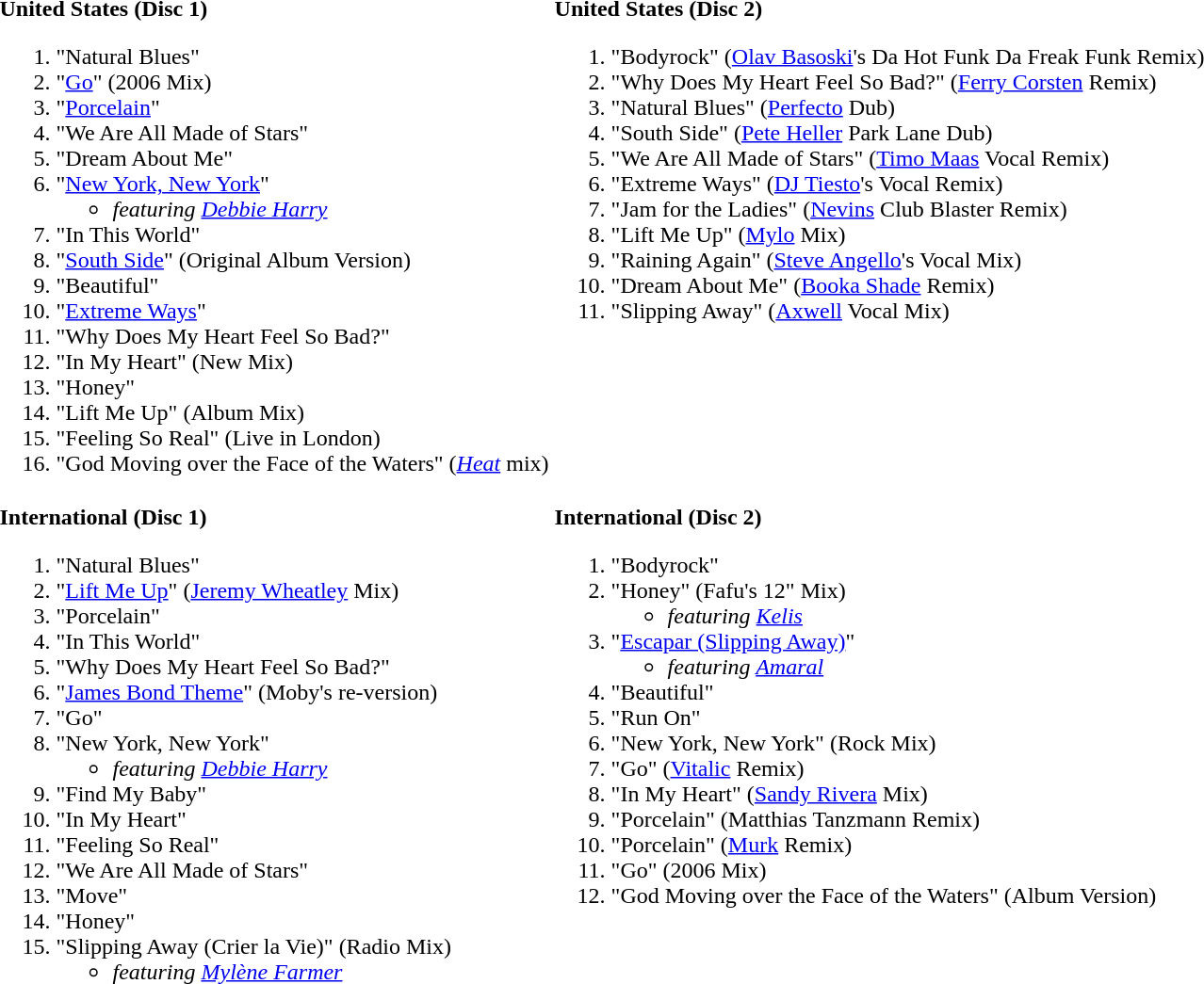<table>
<tr valign="top">
<td><strong>United States (Disc 1)</strong><br><ol><li>"Natural Blues"</li><li>"<a href='#'>Go</a>" (2006 Mix)</li><li>"<a href='#'>Porcelain</a>"</li><li>"We Are All Made of Stars"</li><li>"Dream About Me"</li><li>"<a href='#'>New York, New York</a>"<ul><li><em>featuring <a href='#'>Debbie Harry</a></em></li></ul></li><li>"In This World"</li><li>"<a href='#'>South Side</a>" (Original Album Version)</li><li>"Beautiful"</li><li>"<a href='#'>Extreme Ways</a>"</li><li>"Why Does My Heart Feel So Bad?"</li><li>"In My Heart" (New Mix)</li><li>"Honey"</li><li>"Lift Me Up" (Album Mix)</li><li>"Feeling So Real" (Live in London)</li><li>"God Moving over the Face of the Waters" (<em><a href='#'>Heat</a></em> mix)</li></ol></td>
<td><strong>United States (Disc 2)</strong><br><ol><li>"Bodyrock" (<a href='#'>Olav Basoski</a>'s Da Hot Funk Da Freak Funk Remix)</li><li>"Why Does My Heart Feel So Bad?" (<a href='#'>Ferry Corsten</a> Remix)</li><li>"Natural Blues" (<a href='#'>Perfecto</a> Dub)</li><li>"South Side" (<a href='#'>Pete Heller</a> Park Lane Dub)</li><li>"We Are All Made of Stars" (<a href='#'>Timo Maas</a> Vocal Remix)</li><li>"Extreme Ways" (<a href='#'>DJ Tiesto</a>'s Vocal Remix)</li><li>"Jam for the Ladies" (<a href='#'>Nevins</a> Club Blaster Remix)</li><li>"Lift Me Up" (<a href='#'>Mylo</a> Mix)</li><li>"Raining Again" (<a href='#'>Steve Angello</a>'s Vocal Mix)</li><li>"Dream About Me" (<a href='#'>Booka Shade</a> Remix)</li><li>"Slipping Away" (<a href='#'>Axwell</a> Vocal Mix)</li></ol></td>
</tr>
<tr valign="top">
<td><strong>International (Disc 1)</strong><br><ol><li>"Natural Blues"</li><li>"<a href='#'>Lift Me Up</a>" (<a href='#'>Jeremy Wheatley</a> Mix)</li><li>"Porcelain"</li><li>"In This World"</li><li>"Why Does My Heart Feel So Bad?"</li><li>"<a href='#'>James Bond Theme</a>" (Moby's re-version)</li><li>"Go"</li><li>"New York, New York"<ul><li><em>featuring <a href='#'>Debbie Harry</a></em></li></ul></li><li>"Find My Baby"</li><li>"In My Heart"</li><li>"Feeling So Real"</li><li>"We Are All Made of Stars"</li><li>"Move"</li><li>"Honey"</li><li>"Slipping Away (Crier la Vie)" (Radio Mix)<ul><li><em>featuring <a href='#'>Mylène Farmer</a></em></li></ul></li></ol></td>
<td><strong>International (Disc 2)</strong><br><ol><li>"Bodyrock"</li><li>"Honey" (Fafu's 12" Mix)<ul><li><em>featuring <a href='#'>Kelis</a></em></li></ul></li><li>"<a href='#'>Escapar (Slipping Away)</a>"<ul><li><em>featuring <a href='#'>Amaral</a></em></li></ul></li><li>"Beautiful"</li><li>"Run On"</li><li>"New York, New York" (Rock Mix)</li><li>"Go" (<a href='#'>Vitalic</a> Remix)</li><li>"In My Heart" (<a href='#'>Sandy Rivera</a> Mix)</li><li>"Porcelain" (Matthias Tanzmann Remix)</li><li>"Porcelain" (<a href='#'>Murk</a> Remix)</li><li>"Go" (2006 Mix)</li><li>"God Moving over the Face of the Waters" (Album Version)</li></ol></td>
</tr>
</table>
